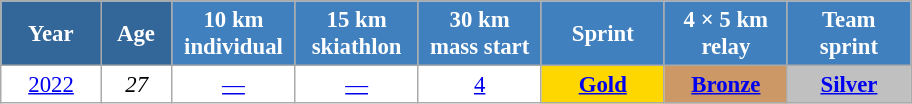<table class="wikitable" style="font-size:95%; text-align:center; border:grey solid 1px; border-collapse:collapse; background:#ffffff;">
<tr>
<th style="background-color:#369; color:white; width:60px;"> Year </th>
<th style="background-color:#369; color:white; width:40px;"> Age </th>
<th style="background-color:#4180be; color:white; width:75px;"> 10 km <br> individual </th>
<th style="background-color:#4180be; color:white; width:75px;"> 15 km <br> skiathlon </th>
<th style="background-color:#4180be; color:white; width:75px;"> 30 km <br> mass start </th>
<th style="background-color:#4180be; color:white; width:75px;"> Sprint </th>
<th style="background-color:#4180be; color:white; width:75px;"> 4 × 5 km <br> relay </th>
<th style="background-color:#4180be; color:white; width:75px;"> Team <br> sprint </th>
</tr>
<tr>
<td><a href='#'>2022</a></td>
<td><em>27</em></td>
<td><a href='#'>—</a></td>
<td><a href='#'>—</a></td>
<td><a href='#'>4</a></td>
<td style="background:gold;"><a href='#'><strong>Gold</strong></a></td>
<td style="background-color:#c96;"><a href='#'><strong>Bronze</strong></a></td>
<td style="background:silver;"><a href='#'><strong>Silver</strong></a></td>
</tr>
</table>
